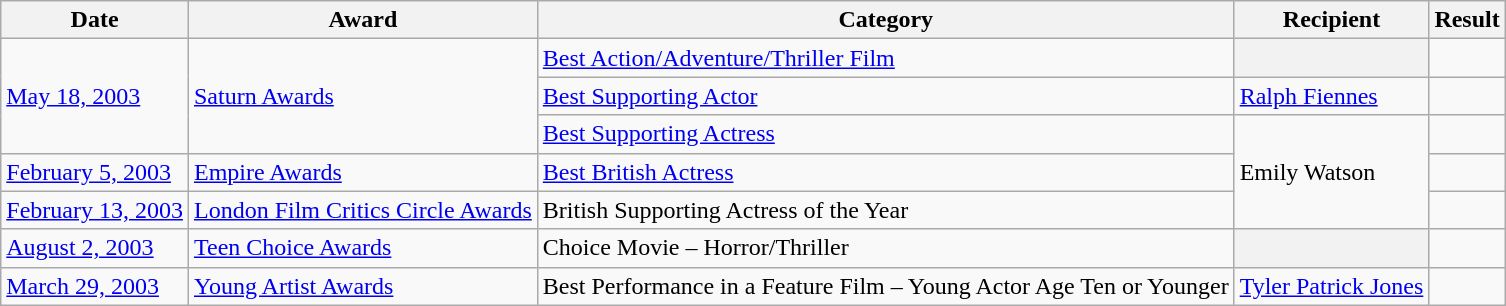<table class="wikitable">
<tr>
<th>Date</th>
<th>Award</th>
<th>Category</th>
<th>Recipient</th>
<th>Result</th>
</tr>
<tr>
<td rowspan="3"><a href='#'>May 18, 2003</a></td>
<td rowspan="3"><a href='#'>Saturn Awards</a></td>
<td><a href='#'>Best Action/Adventure/Thriller Film</a></td>
<th></th>
<td></td>
</tr>
<tr>
<td><a href='#'>Best Supporting Actor</a></td>
<td><a href='#'>Ralph Fiennes</a></td>
<td></td>
</tr>
<tr>
<td><a href='#'>Best Supporting Actress</a></td>
<td rowspan="3">Emily Watson</td>
<td></td>
</tr>
<tr>
<td><a href='#'>February 5, 2003</a></td>
<td><a href='#'>Empire Awards</a></td>
<td><a href='#'>Best British Actress</a></td>
<td></td>
</tr>
<tr>
<td><a href='#'>February 13, 2003</a></td>
<td><a href='#'>London Film Critics Circle Awards</a></td>
<td>British Supporting Actress of the Year</td>
<td></td>
</tr>
<tr>
<td><a href='#'>August 2, 2003</a></td>
<td><a href='#'>Teen Choice Awards</a></td>
<td>Choice Movie – Horror/Thriller</td>
<th></th>
<td></td>
</tr>
<tr>
<td><a href='#'>March 29, 2003</a></td>
<td><a href='#'>Young Artist Awards</a></td>
<td>Best Performance in a Feature Film – Young Actor Age Ten or Younger</td>
<td><a href='#'>Tyler Patrick Jones</a></td>
<td></td>
</tr>
</table>
